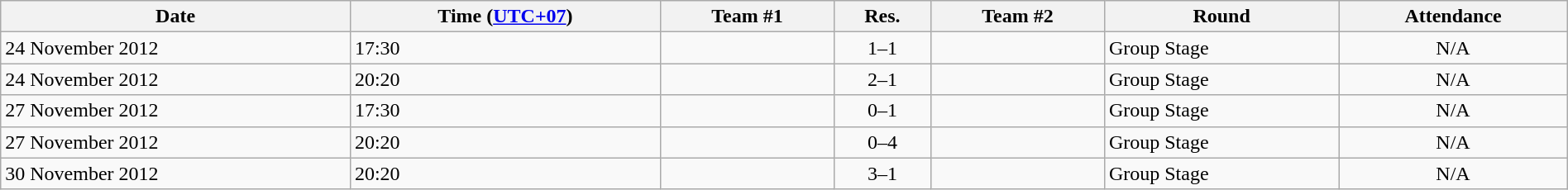<table class="wikitable" style="text-align:left; width:100%;">
<tr>
<th>Date</th>
<th>Time (<a href='#'>UTC+07</a>)</th>
<th>Team #1</th>
<th>Res.</th>
<th>Team #2</th>
<th>Round</th>
<th>Attendance</th>
</tr>
<tr>
<td>24 November 2012</td>
<td>17:30</td>
<td></td>
<td style="text-align:center;">1–1</td>
<td></td>
<td>Group Stage</td>
<td style="text-align:center;">N/A</td>
</tr>
<tr>
<td>24 November 2012</td>
<td>20:20</td>
<td><strong></strong></td>
<td style="text-align:center;">2–1</td>
<td></td>
<td>Group Stage</td>
<td style="text-align:center;">N/A</td>
</tr>
<tr>
<td>27 November 2012</td>
<td>17:30</td>
<td></td>
<td style="text-align:center;">0–1</td>
<td><strong></strong></td>
<td>Group Stage</td>
<td style="text-align:center;">N/A</td>
</tr>
<tr>
<td>27 November 2012</td>
<td>20:20</td>
<td></td>
<td style="text-align:center;">0–4</td>
<td><strong></strong></td>
<td>Group Stage</td>
<td style="text-align:center;">N/A</td>
</tr>
<tr>
<td>30 November 2012</td>
<td>20:20</td>
<td><strong></strong></td>
<td style="text-align:center;">3–1</td>
<td></td>
<td>Group Stage</td>
<td style="text-align:center;">N/A</td>
</tr>
</table>
